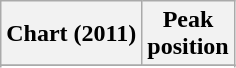<table class="wikitable sortable plainrowheaders" style="text-align:center">
<tr>
<th scope="col">Chart (2011)</th>
<th scope="col">Peak<br> position</th>
</tr>
<tr>
</tr>
<tr>
</tr>
<tr>
</tr>
<tr>
</tr>
</table>
